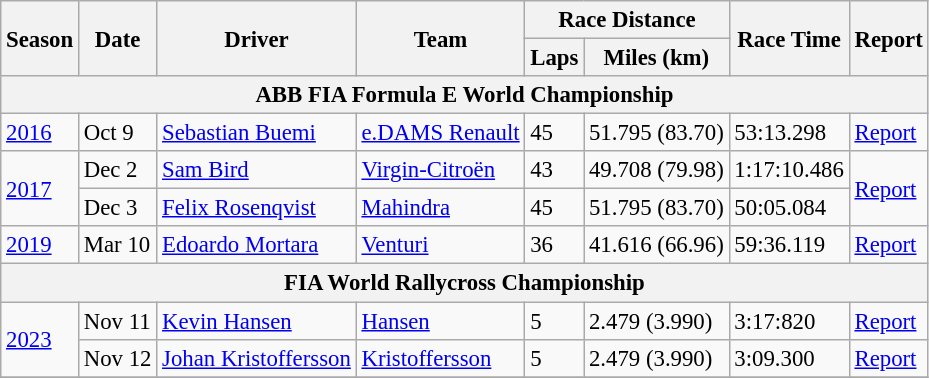<table class="wikitable sortable" style="font-size: 95%;align=center;">
<tr>
<th rowspan="2">Season</th>
<th rowspan="2">Date</th>
<th rowspan="2">Driver</th>
<th rowspan="2">Team</th>
<th colspan="2">Race Distance</th>
<th rowspan="2">Race Time</th>
<th rowspan="2">Report</th>
</tr>
<tr>
<th>Laps</th>
<th>Miles (km)</th>
</tr>
<tr>
<th colspan="8">ABB FIA Formula E World Championship</th>
</tr>
<tr>
<td><a href='#'>2016</a></td>
<td>Oct 9</td>
<td> <a href='#'>Sebastian Buemi</a></td>
<td><a href='#'>e.DAMS Renault</a></td>
<td>45</td>
<td>51.795 (83.70)</td>
<td>53:13.298</td>
<td><a href='#'>Report</a></td>
</tr>
<tr>
<td rowspan="2"><a href='#'>2017</a></td>
<td>Dec 2</td>
<td> <a href='#'>Sam Bird</a></td>
<td><a href='#'>Virgin-Citroën</a></td>
<td>43</td>
<td>49.708 (79.98)</td>
<td>1:17:10.486</td>
<td rowspan="2"><a href='#'>Report</a></td>
</tr>
<tr>
<td>Dec 3</td>
<td> <a href='#'>Felix Rosenqvist</a></td>
<td><a href='#'>Mahindra</a></td>
<td>45</td>
<td>51.795 (83.70)</td>
<td>50:05.084</td>
</tr>
<tr>
<td><a href='#'>2019</a></td>
<td>Mar 10</td>
<td> <a href='#'>Edoardo Mortara</a></td>
<td><a href='#'>Venturi</a></td>
<td>36</td>
<td>41.616 (66.96)</td>
<td>59:36.119</td>
<td><a href='#'>Report</a></td>
</tr>
<tr>
<th colspan="8">FIA World Rallycross Championship</th>
</tr>
<tr>
<td rowspan="2"><a href='#'>2023</a></td>
<td>Nov 11</td>
<td> <a href='#'>Kevin Hansen</a></td>
<td><a href='#'>Hansen</a></td>
<td>5</td>
<td>2.479 (3.990)</td>
<td>3:17:820</td>
<td><a href='#'>Report</a></td>
</tr>
<tr>
<td>Nov 12</td>
<td> <a href='#'>Johan Kristoffersson</a></td>
<td><a href='#'>Kristoffersson</a></td>
<td>5</td>
<td>2.479 (3.990)</td>
<td>3:09.300</td>
<td><a href='#'>Report</a></td>
</tr>
<tr>
</tr>
</table>
